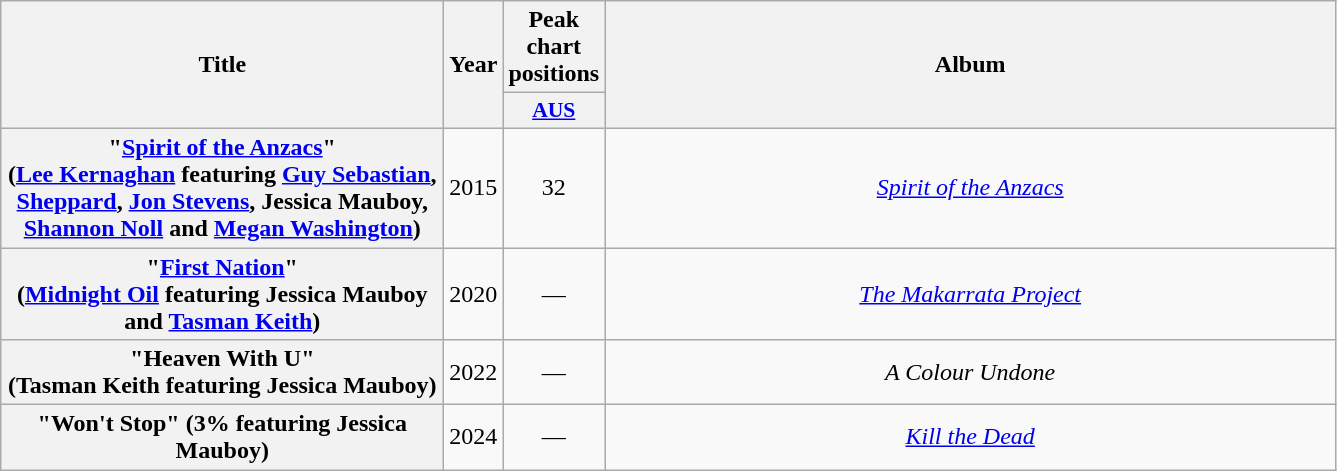<table class="wikitable plainrowheaders" style="text-align:center;">
<tr>
<th scope="col" rowspan="2" style="width:18em;">Title</th>
<th scope="col" rowspan="2" style="width:1em;">Year</th>
<th scope="col" colspan="1">Peak chart positions</th>
<th scope="col" rowspan="2" style="width:30em;">Album</th>
</tr>
<tr>
<th scope="col" style="width:3em;font-size:90%;"><a href='#'>AUS</a><br></th>
</tr>
<tr>
<th scope="row">"<a href='#'>Spirit of the Anzacs</a>"<br><span>(<a href='#'>Lee Kernaghan</a> featuring <a href='#'>Guy Sebastian</a>, <a href='#'>Sheppard</a>, <a href='#'>Jon Stevens</a>, Jessica Mauboy, <a href='#'>Shannon Noll</a> and <a href='#'>Megan Washington</a>)</span></th>
<td>2015</td>
<td>32</td>
<td><em><a href='#'>Spirit of the Anzacs</a></em></td>
</tr>
<tr>
<th scope="row">"<a href='#'>First Nation</a>"<br><span>(<a href='#'>Midnight Oil</a> featuring Jessica Mauboy and <a href='#'>Tasman Keith</a>)</span></th>
<td>2020</td>
<td>—</td>
<td><em><a href='#'>The Makarrata Project</a></em></td>
</tr>
<tr>
<th scope="row">"Heaven With U"<br><span>(Tasman Keith featuring Jessica Mauboy)</span></th>
<td>2022</td>
<td>—</td>
<td><em>A Colour Undone</em></td>
</tr>
<tr>
<th scope="row">"Won't Stop" (3% featuring Jessica Mauboy)</th>
<td>2024</td>
<td>—</td>
<td><em><a href='#'>Kill the Dead</a></em></td>
</tr>
</table>
